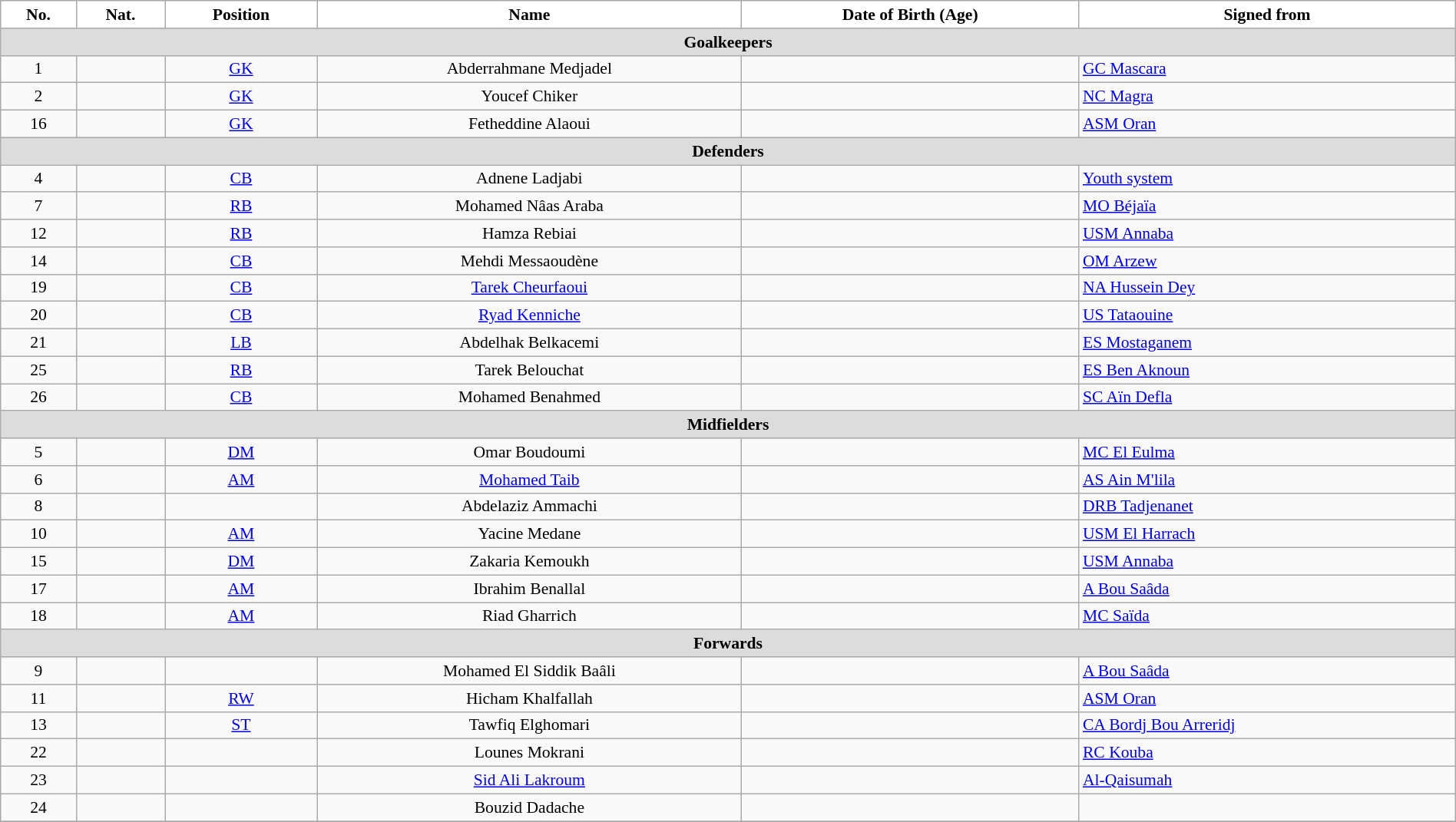<table class="wikitable" style="text-align:center; font-size:90%; width:100%">
<tr>
<th style="background:white; color:black; text-align:center;">No.</th>
<th style="background:white; color:black; text-align:center;">Nat.</th>
<th style="background:white; color:black; text-align:center;">Position</th>
<th style="background:white; color:black; text-align:center;">Name</th>
<th style="background:white; color:black; text-align:center;">Date of Birth (Age)</th>
<th style="background:white; color:black; text-align:center;">Signed from</th>
</tr>
<tr>
<th colspan=10 style="background:#DCDCDC; text-align:center;">Goalkeepers</th>
</tr>
<tr>
<td>1</td>
<td></td>
<td><a href='#'>GK</a></td>
<td>Abderrahmane Medjadel</td>
<td></td>
<td style="text-align:left"> <a href='#'>GC Mascara</a></td>
</tr>
<tr>
<td>2</td>
<td></td>
<td><a href='#'>GK</a></td>
<td>Youcef Chiker</td>
<td></td>
<td style="text-align:left"> <a href='#'>NC Magra</a></td>
</tr>
<tr>
<td>16</td>
<td></td>
<td><a href='#'>GK</a></td>
<td>Fetheddine Alaoui</td>
<td></td>
<td style="text-align:left"> <a href='#'>ASM Oran</a></td>
</tr>
<tr>
<th colspan=10 style="background:#DCDCDC; text-align:center;">Defenders</th>
</tr>
<tr>
<td>4</td>
<td></td>
<td><a href='#'>CB</a></td>
<td>Adnene Ladjabi</td>
<td></td>
<td style="text-align:left"> <a href='#'>Youth system</a></td>
</tr>
<tr>
<td>7</td>
<td></td>
<td><a href='#'>RB</a></td>
<td>Mohamed Nâas Araba</td>
<td></td>
<td style="text-align:left"> <a href='#'>MO Béjaïa</a></td>
</tr>
<tr>
<td>12</td>
<td></td>
<td><a href='#'>RB</a></td>
<td>Hamza Rebiai</td>
<td></td>
<td style="text-align:left"> <a href='#'>USM Annaba</a></td>
</tr>
<tr>
<td>14</td>
<td></td>
<td><a href='#'>CB</a></td>
<td>Mehdi Messaoudène</td>
<td></td>
<td style="text-align:left"> <a href='#'>OM Arzew</a></td>
</tr>
<tr>
<td>19</td>
<td></td>
<td><a href='#'>CB</a></td>
<td><a href='#'>Tarek Cheurfaoui</a></td>
<td></td>
<td style="text-align:left"> <a href='#'>NA Hussein Dey</a></td>
</tr>
<tr>
<td>20</td>
<td></td>
<td><a href='#'>CB</a></td>
<td><a href='#'>Ryad Kenniche</a></td>
<td></td>
<td style="text-align:left"> <a href='#'>US Tataouine</a></td>
</tr>
<tr>
<td>21</td>
<td></td>
<td><a href='#'>LB</a></td>
<td>Abdelhak Belkacemi</td>
<td></td>
<td style="text-align:left"> <a href='#'>ES Mostaganem</a></td>
</tr>
<tr>
<td>25</td>
<td></td>
<td><a href='#'>RB</a></td>
<td>Tarek Belouchat</td>
<td></td>
<td style="text-align:left"> <a href='#'>ES Ben Aknoun</a></td>
</tr>
<tr>
<td>26</td>
<td></td>
<td><a href='#'>CB</a></td>
<td>Mohamed Benahmed</td>
<td></td>
<td style="text-align:left"> <a href='#'>SC Aïn Defla</a></td>
</tr>
<tr>
<th colspan=10 style="background:#DCDCDC; text-align:center;">Midfielders</th>
</tr>
<tr>
<td>5</td>
<td></td>
<td><a href='#'>DM</a></td>
<td>Omar Boudoumi</td>
<td></td>
<td style="text-align:left"> <a href='#'>MC El Eulma</a></td>
</tr>
<tr>
<td>6</td>
<td></td>
<td><a href='#'>AM</a></td>
<td><a href='#'>Mohamed Taib</a></td>
<td></td>
<td style="text-align:left"> <a href='#'>AS Ain M'lila</a></td>
</tr>
<tr>
<td>8</td>
<td></td>
<td></td>
<td>Abdelaziz Ammachi</td>
<td></td>
<td style="text-align:left"> <a href='#'>DRB Tadjenanet</a></td>
</tr>
<tr>
<td>10</td>
<td></td>
<td><a href='#'>AM</a></td>
<td>Yacine Medane</td>
<td></td>
<td style="text-align:left"> <a href='#'>USM El Harrach</a></td>
</tr>
<tr>
<td>15</td>
<td></td>
<td><a href='#'>DM</a></td>
<td>Zakaria Kemoukh</td>
<td></td>
<td style="text-align:left"> <a href='#'>USM Annaba</a></td>
</tr>
<tr>
<td>17</td>
<td></td>
<td><a href='#'>AM</a></td>
<td>Ibrahim Benallal</td>
<td></td>
<td style="text-align:left"> <a href='#'>A Bou Saâda</a></td>
</tr>
<tr>
<td>18</td>
<td></td>
<td><a href='#'>AM</a></td>
<td>Riad Gharrich</td>
<td></td>
<td style="text-align:left"> <a href='#'>MC Saïda</a></td>
</tr>
<tr>
<th colspan=10 style="background:#DCDCDC; text-align:center;">Forwards</th>
</tr>
<tr>
<td>9</td>
<td></td>
<td></td>
<td>Mohamed El Siddik Baâli</td>
<td></td>
<td style="text-align:left"> <a href='#'>A Bou Saâda</a></td>
</tr>
<tr>
<td>11</td>
<td></td>
<td><a href='#'>RW</a></td>
<td>Hicham Khalfallah</td>
<td></td>
<td style="text-align:left"> <a href='#'>ASM Oran</a></td>
</tr>
<tr>
<td>13</td>
<td></td>
<td><a href='#'>ST</a></td>
<td>Tawfiq Elghomari</td>
<td></td>
<td style="text-align:left"> <a href='#'>CA Bordj Bou Arreridj</a></td>
</tr>
<tr>
<td>22</td>
<td></td>
<td></td>
<td>Lounes Mokrani</td>
<td></td>
<td style="text-align:left"> <a href='#'>RC Kouba</a></td>
</tr>
<tr>
<td>23</td>
<td></td>
<td></td>
<td><a href='#'>Sid Ali Lakroum</a></td>
<td></td>
<td style="text-align:left"> <a href='#'>Al-Qaisumah</a></td>
</tr>
<tr>
<td>24</td>
<td></td>
<td></td>
<td>Bouzid Dadache</td>
<td></td>
<td style="text-align:left"> <a href='#'></a></td>
</tr>
<tr>
</tr>
</table>
